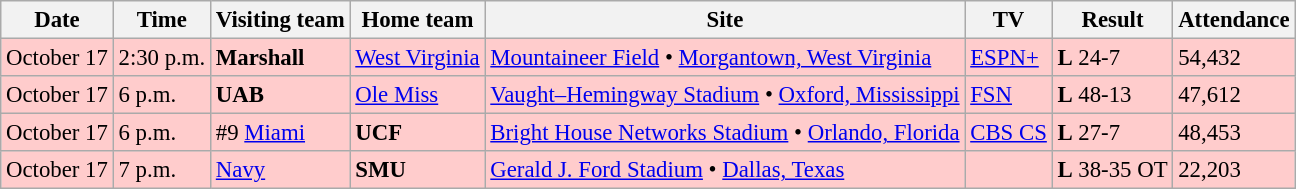<table class="wikitable" style="font-size:95%;">
<tr>
<th>Date</th>
<th>Time</th>
<th>Visiting team</th>
<th>Home team</th>
<th>Site</th>
<th>TV</th>
<th>Result</th>
<th>Attendance</th>
</tr>
<tr bgcolor=#ffcccc>
<td>October 17</td>
<td>2:30 p.m.</td>
<td><strong>Marshall</strong></td>
<td><a href='#'>West Virginia</a></td>
<td><a href='#'>Mountaineer Field</a> • <a href='#'>Morgantown, West Virginia</a></td>
<td><a href='#'>ESPN+</a></td>
<td><strong>L</strong> 24-7</td>
<td>54,432</td>
</tr>
<tr bgcolor=#ffcccc>
<td>October 17</td>
<td>6 p.m.</td>
<td><strong>UAB</strong></td>
<td><a href='#'>Ole Miss</a></td>
<td><a href='#'>Vaught–Hemingway Stadium</a> • <a href='#'>Oxford, Mississippi</a></td>
<td><a href='#'>FSN</a></td>
<td><strong>L</strong> 48-13</td>
<td>47,612</td>
</tr>
<tr bgcolor=#ffcccc>
<td>October 17</td>
<td>6 p.m.</td>
<td>#9 <a href='#'>Miami</a></td>
<td><strong>UCF</strong></td>
<td><a href='#'>Bright House Networks Stadium</a> • <a href='#'>Orlando, Florida</a></td>
<td><a href='#'>CBS CS</a></td>
<td><strong>L</strong> 27-7</td>
<td>48,453</td>
</tr>
<tr bgcolor=#ffcccc>
<td>October 17</td>
<td>7 p.m.</td>
<td><a href='#'>Navy</a></td>
<td><strong>SMU</strong></td>
<td><a href='#'>Gerald J. Ford Stadium</a> • <a href='#'>Dallas, Texas</a></td>
<td></td>
<td><strong>L</strong> 38-35 OT</td>
<td>22,203</td>
</tr>
</table>
